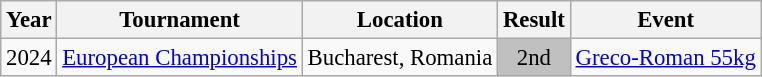<table class="wikitable" style="font-size:95%;">
<tr>
<th>Year</th>
<th>Tournament</th>
<th>Location</th>
<th>Result</th>
<th>Event</th>
</tr>
<tr>
<td>2024</td>
<td><a href='#'>European Championships</a></td>
<td>Bucharest, Romania</td>
<td align="center" bgcolor="silver">2nd</td>
<td><a href='#'>Greco-Roman 55kg</a></td>
</tr>
</table>
